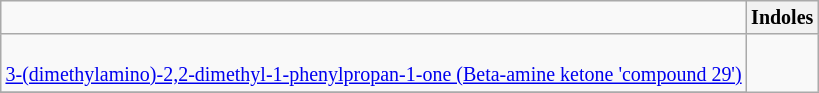<table class="wikitable" style="font-size:smaller; text-align:center">
<tr>
<td></td>
<th colspan="5">Indoles</th>
</tr>
<tr>
<td><br><a href='#'>3-(dimethylamino)-2,2-dimethyl-1-phenylpropan-1-one (Beta-amine ketone 'compound 29')</a></td>
</tr>
<tr>
</tr>
</table>
